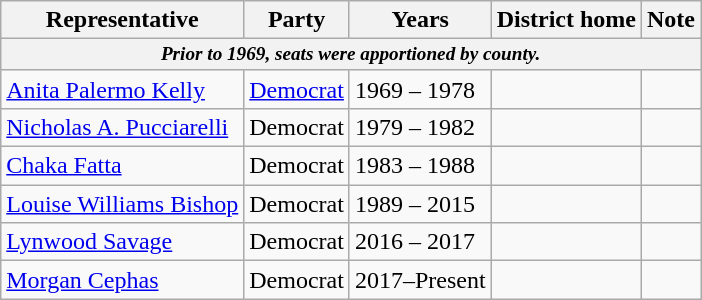<table class=wikitable>
<tr valign=bottom>
<th>Representative</th>
<th>Party</th>
<th>Years</th>
<th>District home</th>
<th>Note</th>
</tr>
<tr>
<th colspan=5 style="font-size: 80%;"><em>Prior to 1969, seats were apportioned by county.</em></th>
</tr>
<tr>
<td><a href='#'>Anita Palermo Kelly</a></td>
<td><a href='#'>Democrat</a></td>
<td>1969 – 1978</td>
<td></td>
<td></td>
</tr>
<tr>
<td><a href='#'>Nicholas A. Pucciarelli</a></td>
<td>Democrat</td>
<td>1979 – 1982</td>
<td></td>
<td></td>
</tr>
<tr>
<td><a href='#'>Chaka Fatta</a></td>
<td>Democrat</td>
<td>1983 – 1988</td>
<td></td>
<td></td>
</tr>
<tr>
<td><a href='#'>Louise Williams Bishop</a></td>
<td>Democrat</td>
<td>1989 – 2015</td>
<td></td>
<td></td>
</tr>
<tr>
<td><a href='#'>Lynwood Savage</a></td>
<td>Democrat</td>
<td>2016 – 2017</td>
<td></td>
<td></td>
</tr>
<tr>
<td><a href='#'>Morgan Cephas</a></td>
<td>Democrat</td>
<td>2017–Present</td>
<td></td>
<td></td>
</tr>
</table>
